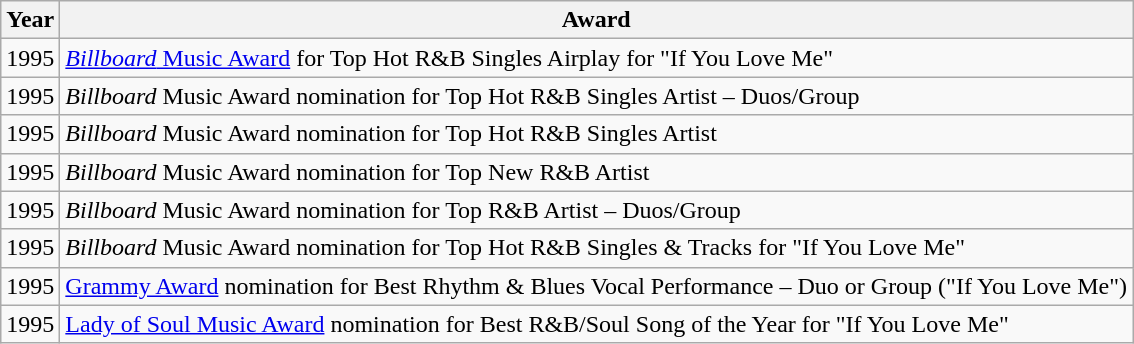<table class="wikitable">
<tr>
<th>Year</th>
<th>Award</th>
</tr>
<tr>
<td>1995</td>
<td><a href='#'><em>Billboard</em> Music Award</a> for Top Hot R&B Singles Airplay for "If You Love Me"</td>
</tr>
<tr>
<td>1995</td>
<td><em>Billboard</em> Music Award nomination for Top Hot R&B Singles Artist – Duos/Group</td>
</tr>
<tr>
<td>1995</td>
<td><em>Billboard</em> Music Award nomination for Top Hot R&B Singles Artist</td>
</tr>
<tr>
<td>1995</td>
<td><em>Billboard</em> Music Award nomination for Top New R&B Artist</td>
</tr>
<tr>
<td>1995</td>
<td><em>Billboard</em> Music Award nomination for Top R&B Artist – Duos/Group</td>
</tr>
<tr>
<td>1995</td>
<td><em>Billboard</em> Music Award nomination for Top Hot R&B Singles & Tracks for "If You Love Me"</td>
</tr>
<tr>
<td>1995</td>
<td><a href='#'>Grammy Award</a> nomination for Best Rhythm & Blues Vocal Performance – Duo or Group ("If You Love Me")</td>
</tr>
<tr>
<td>1995</td>
<td><a href='#'>Lady of Soul Music Award</a> nomination for Best R&B/Soul Song of the Year for "If You Love Me"</td>
</tr>
</table>
